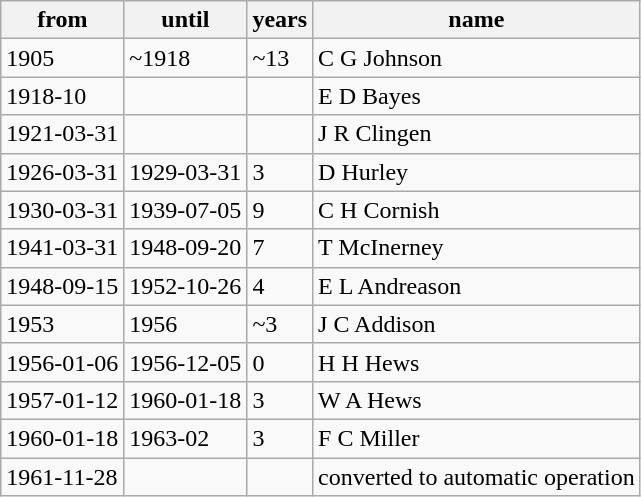<table class="wikitable sortable" border="1">
<tr>
<th>from</th>
<th>until</th>
<th>years</th>
<th>name<br></th>
</tr>
<tr>
<td>1905</td>
<td>~1918</td>
<td>~13</td>
<td>C G Johnson</td>
</tr>
<tr>
<td>1918-10</td>
<td></td>
<td></td>
<td>E D Bayes</td>
</tr>
<tr>
<td>1921-03-31</td>
<td></td>
<td></td>
<td>J R Clingen</td>
</tr>
<tr>
<td>1926-03-31</td>
<td>1929-03-31</td>
<td>3</td>
<td>D Hurley</td>
</tr>
<tr>
<td>1930-03-31</td>
<td>1939-07-05</td>
<td>9</td>
<td>C H Cornish</td>
</tr>
<tr>
<td>1941-03-31</td>
<td>1948-09-20</td>
<td>7</td>
<td>T McInerney</td>
</tr>
<tr>
<td>1948-09-15</td>
<td>1952-10-26</td>
<td>4</td>
<td>E L Andreason</td>
</tr>
<tr>
<td>1953</td>
<td>1956</td>
<td>~3</td>
<td>J C Addison</td>
</tr>
<tr>
<td>1956-01-06</td>
<td>1956-12-05</td>
<td>0</td>
<td>H H Hews</td>
</tr>
<tr>
<td>1957-01-12</td>
<td>1960-01-18</td>
<td>3</td>
<td>W A Hews</td>
</tr>
<tr>
<td>1960-01-18</td>
<td>1963-02</td>
<td>3</td>
<td>F C Miller</td>
</tr>
<tr>
<td>1961-11-28</td>
<td></td>
<td></td>
<td>converted to automatic operation</td>
</tr>
</table>
